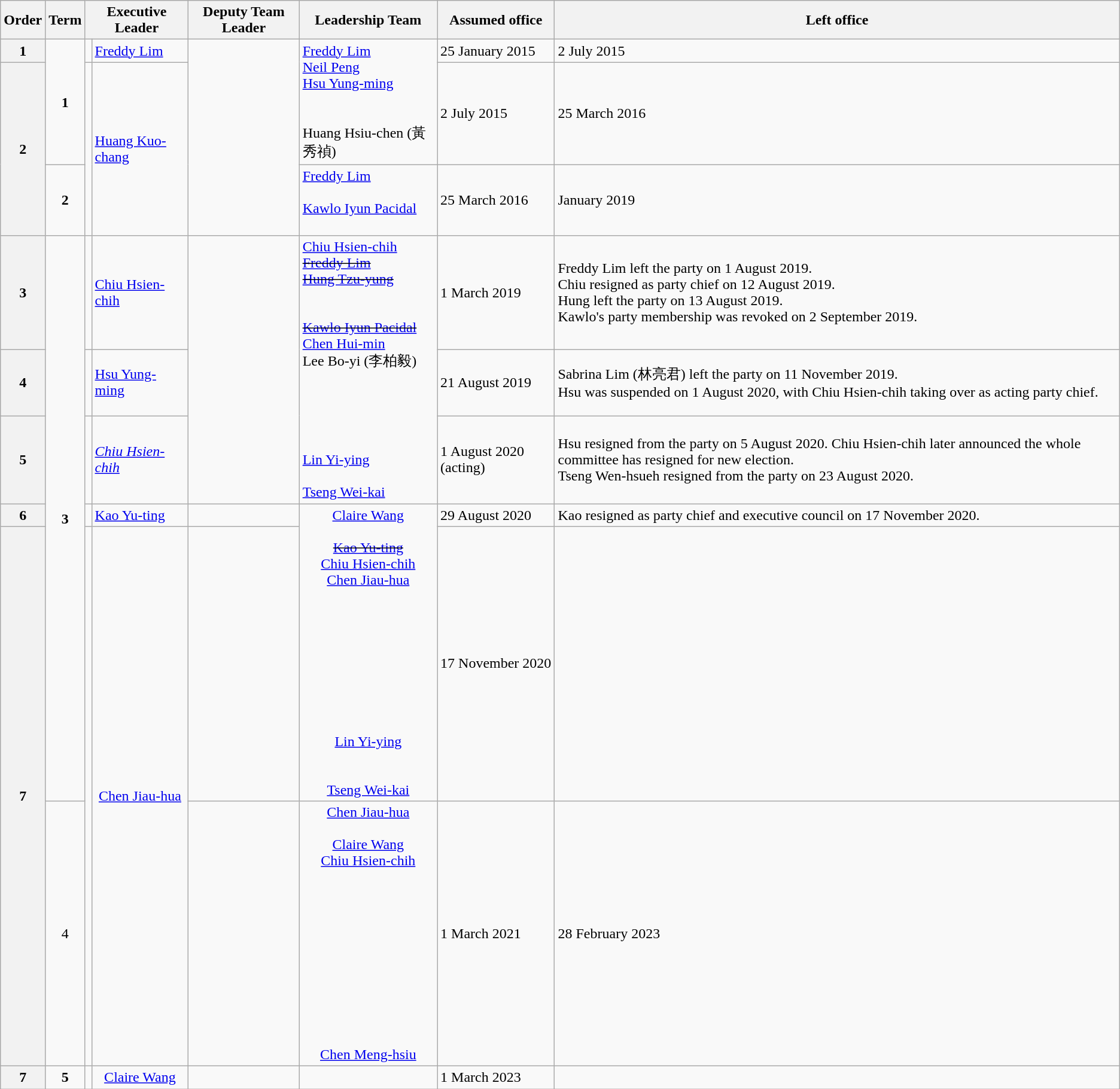<table class=wikitable>
<tr>
<th>Order</th>
<th>Term</th>
<th colspan=2>Executive Leader</th>
<th>Deputy Team Leader</th>
<th>Leadership Team</th>
<th>Assumed office</th>
<th>Left office</th>
</tr>
<tr>
<th>1</th>
<td align="center" rowspan="2"><strong>1</strong></td>
<td></td>
<td><a href='#'>Freddy Lim</a></td>
<td rowspan="3"></td>
<td rowspan="2"><a href='#'>Freddy Lim</a><br><a href='#'>Neil Peng</a><br><a href='#'>Hsu Yung-ming</a><br><br><br>Huang Hsiu-chen (黃秀禎)</td>
<td>25 January 2015</td>
<td>2 July 2015</td>
</tr>
<tr>
<th rowspan="2">2</th>
<td rowspan="2"></td>
<td rowspan="2"><a href='#'>Huang Kuo-chang</a></td>
<td>2 July 2015</td>
<td>25 March 2016</td>
</tr>
<tr>
<td align="center"><strong>2</strong></td>
<td><a href='#'>Freddy Lim</a><br><br><a href='#'>Kawlo Iyun Pacidal</a><br><br></td>
<td>25 March 2016</td>
<td>January 2019</td>
</tr>
<tr>
<th>3</th>
<td rowspan="5" align="center"><strong>3</strong></td>
<td></td>
<td><a href='#'>Chiu Hsien-chih</a></td>
<td rowspan="3"></td>
<td rowspan="3"><a href='#'>Chiu Hsien-chih</a><br><s><a href='#'>Freddy Lim</a></s><br><s><a href='#'>Hung Tzu-yung</a></s><br><br><br><s><a href='#'>Kawlo Iyun Pacidal</a></s><br><a href='#'>Chen Hui-min</a><br>Lee Bo-yi (李柏毅)<br><br> <br><br><br><br><a href='#'>Lin Yi-ying</a><br> 
<s></s><br>
<a href='#'>Tseng Wei-kai</a></td>
<td>1 March 2019</td>
<td>Freddy Lim left the party on 1 August 2019.<br>Chiu resigned as party chief on 12 August 2019.<br>Hung left the party on 13 August 2019.<br>Kawlo's party membership was revoked on 2 September 2019.</td>
</tr>
<tr>
<th>4</th>
<td></td>
<td><a href='#'>Hsu Yung-ming</a></td>
<td>21 August 2019</td>
<td>Sabrina Lim (林亮君) left the party on 11 November 2019.<br>Hsu was suspended on 1 August 2020, with Chiu Hsien-chih taking over as acting party chief.</td>
</tr>
<tr>
<th>5</th>
<td></td>
<td><em><a href='#'>Chiu Hsien-chih</a></em></td>
<td>1 August 2020 (acting) </td>
<td>Hsu resigned from the party  on 5 August 2020. Chiu Hsien-chih later announced the whole committee has resigned for new election.<br>Tseng Wen-hsueh resigned from the party  on 23 August 2020.</td>
</tr>
<tr>
<th>6</th>
<td></td>
<td><a href='#'>Kao Yu-ting</a></td>
<td></td>
<td align="center" rowspan="2"><a href='#'>Claire Wang</a><br><br><s><a href='#'>Kao Yu-ting</a></s><br>
<a href='#'>Chiu Hsien-chih</a><br>
<a href='#'>Chen Jiau-hua</a><br>
<br>
<br>
<br>
<br>
<br>
<br>
<br>
<br>
<br>
<a href='#'>Lin Yi-ying</a><br>
<br>
<s></s><br>
<a href='#'>Tseng Wei-kai</a></td>
<td>29 August 2020</td>
<td>Kao resigned as party chief and executive council on 17 November 2020.</td>
</tr>
<tr>
<th align="center" rowspan="2">7</th>
<td align="center" rowspan="2"></td>
<td align="center" rowspan="2"><a href='#'>Chen Jiau-hua</a></td>
<td></td>
<td>17 November 2020</td>
<td></td>
</tr>
<tr>
<td align="center">4</td>
<td></td>
<td align="center"><a href='#'>Chen Jiau-hua</a><br><br><a href='#'>Claire Wang</a><br>
<a href='#'>Chiu Hsien-chih</a><br>
<br>
<br>
<br>
<br>
<br>
<br>
<br>
<br>
<br>
<br>
<br>
<a href='#'>Chen Meng-hsiu</a></td>
<td>1 March 2021</td>
<td>28 February 2023</td>
</tr>
<tr>
<th align="center" rowspan="2">7</th>
<td align="center" rowspan="2"><strong>5</strong></td>
<td align="center" rowspan="2"></td>
<td align="center" rowspan="2"><a href='#'>Claire Wang</a></td>
<td></td>
<td></td>
<td>1 March 2023</td>
<td></td>
</tr>
</table>
